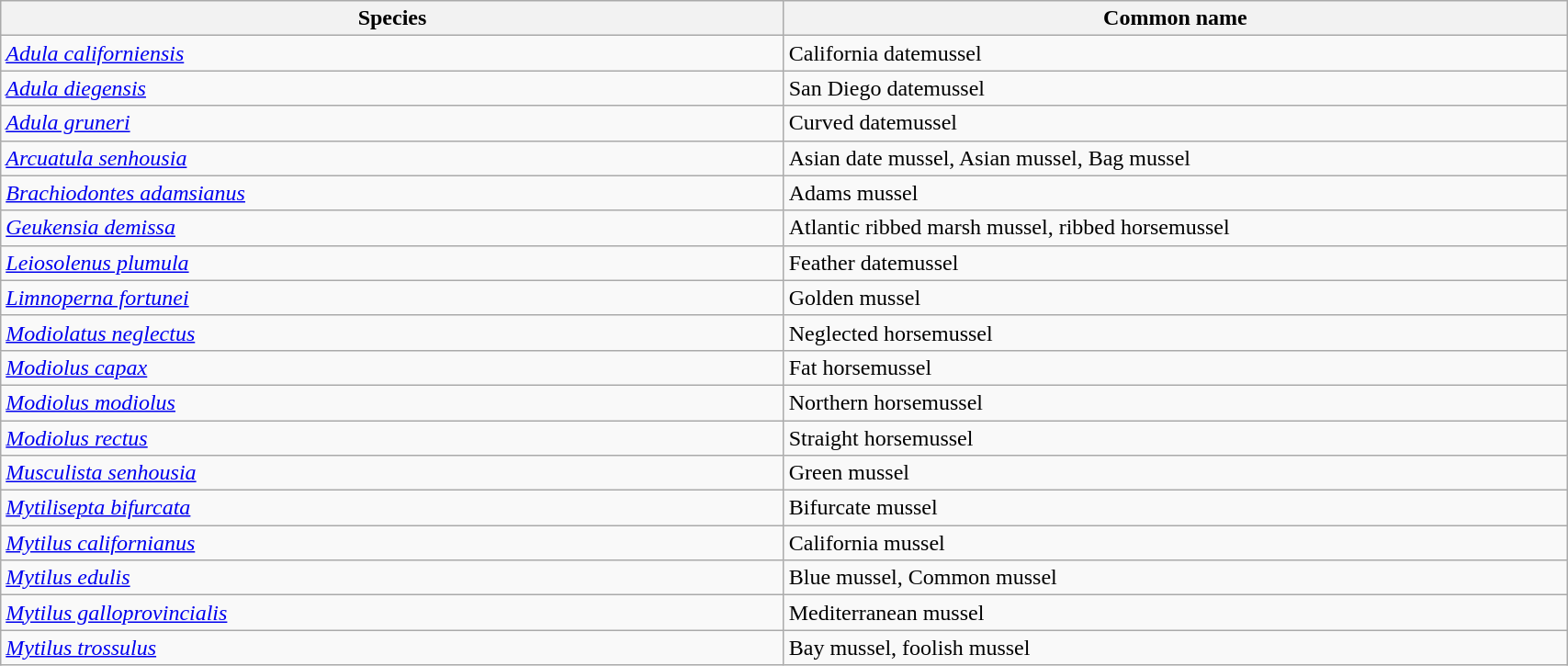<table width=90% class="wikitable">
<tr>
<th width=25%>Species</th>
<th width=25%>Common name</th>
</tr>
<tr>
<td><em><a href='#'>Adula californiensis</a></em></td>
<td>California datemussel</td>
</tr>
<tr>
<td><em><a href='#'>Adula diegensis</a></em></td>
<td>San Diego datemussel</td>
</tr>
<tr>
<td><em><a href='#'>Adula gruneri</a></em></td>
<td>Curved datemussel</td>
</tr>
<tr>
<td><em><a href='#'>Arcuatula senhousia</a></em></td>
<td>Asian date mussel, Asian mussel, Bag mussel</td>
</tr>
<tr>
<td><em><a href='#'>Brachiodontes adamsianus</a></em></td>
<td>Adams mussel</td>
</tr>
<tr>
<td><em><a href='#'>Geukensia demissa</a></em></td>
<td>Atlantic ribbed marsh mussel, ribbed horsemussel</td>
</tr>
<tr>
<td><em><a href='#'>Leiosolenus plumula</a></em></td>
<td>Feather datemussel</td>
</tr>
<tr>
<td><em><a href='#'>Limnoperna fortunei</a></em></td>
<td>Golden mussel</td>
</tr>
<tr>
<td><em><a href='#'>Modiolatus neglectus</a></em></td>
<td>Neglected horsemussel</td>
</tr>
<tr>
<td><em><a href='#'>Modiolus capax</a></em></td>
<td>Fat horsemussel</td>
</tr>
<tr>
<td><em><a href='#'>Modiolus modiolus</a></em></td>
<td>Northern horsemussel</td>
</tr>
<tr>
<td><em><a href='#'>Modiolus rectus</a></em></td>
<td>Straight horsemussel</td>
</tr>
<tr>
<td><em><a href='#'>Musculista senhousia</a></em></td>
<td>Green mussel</td>
</tr>
<tr>
<td><em><a href='#'>Mytilisepta bifurcata</a></em></td>
<td>Bifurcate mussel</td>
</tr>
<tr>
<td><em><a href='#'>Mytilus californianus</a></em></td>
<td>California mussel</td>
</tr>
<tr>
<td><em><a href='#'>Mytilus edulis</a></em></td>
<td>Blue mussel, Common mussel</td>
</tr>
<tr>
<td><em><a href='#'>Mytilus galloprovincialis </a></em></td>
<td>Mediterranean mussel</td>
</tr>
<tr>
<td><em><a href='#'>Mytilus trossulus</a></em></td>
<td>Bay mussel, foolish mussel</td>
</tr>
</table>
